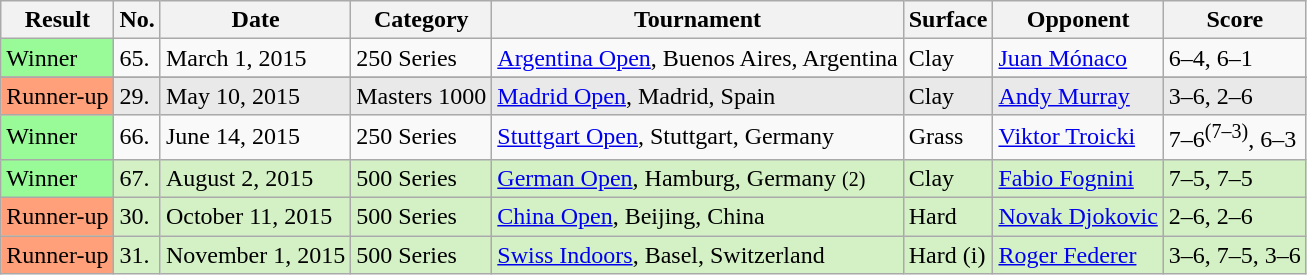<table class="sortable wikitable">
<tr>
<th>Result</th>
<th>No.</th>
<th>Date</th>
<th>Category</th>
<th>Tournament</th>
<th>Surface</th>
<th>Opponent</th>
<th>Score</th>
</tr>
<tr>
<td bgcolor=98fb98>Winner</td>
<td>65.</td>
<td>March 1, 2015</td>
<td>250 Series</td>
<td><a href='#'>Argentina Open</a>, Buenos Aires, Argentina</td>
<td>Clay</td>
<td> <a href='#'>Juan Mónaco</a></td>
<td>6–4, 6–1</td>
</tr>
<tr>
</tr>
<tr bgcolor=#e9e9e9>
<td bgcolor=FFA07A>Runner-up</td>
<td>29.</td>
<td>May 10, 2015</td>
<td>Masters 1000</td>
<td><a href='#'>Madrid Open</a>, Madrid, Spain</td>
<td>Clay</td>
<td> <a href='#'>Andy Murray</a></td>
<td>3–6, 2–6</td>
</tr>
<tr>
<td bgcolor=98fb98>Winner</td>
<td>66.</td>
<td>June 14, 2015</td>
<td>250 Series</td>
<td><a href='#'>Stuttgart Open</a>, Stuttgart, Germany</td>
<td>Grass</td>
<td> <a href='#'>Viktor Troicki</a></td>
<td>7–6<sup>(7–3)</sup>, 6–3</td>
</tr>
<tr bgcolor=#d4f1c5>
<td bgcolor=98fb98>Winner</td>
<td>67.</td>
<td>August 2, 2015</td>
<td>500 Series</td>
<td><a href='#'>German Open</a>, Hamburg, Germany <small>(2)</small></td>
<td>Clay</td>
<td> <a href='#'>Fabio Fognini</a></td>
<td>7–5, 7–5</td>
</tr>
<tr bgcolor=#d4f1c5>
<td bgcolor=FFA07A>Runner-up</td>
<td>30.</td>
<td>October 11, 2015</td>
<td>500 Series</td>
<td><a href='#'>China Open</a>, Beijing, China</td>
<td>Hard</td>
<td> <a href='#'>Novak Djokovic</a></td>
<td>2–6, 2–6</td>
</tr>
<tr bgcolor=#d4f1c5>
<td bgcolor=FFA07A>Runner-up</td>
<td>31.</td>
<td>November 1, 2015</td>
<td>500 Series</td>
<td><a href='#'>Swiss Indoors</a>, Basel, Switzerland</td>
<td>Hard (i)</td>
<td> <a href='#'>Roger Federer</a></td>
<td>3–6, 7–5, 3–6</td>
</tr>
</table>
